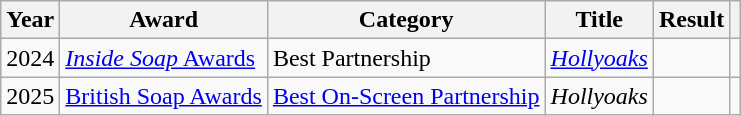<table class="wikitable sortable plainrowheaders">
<tr>
<th scope="col">Year</th>
<th scope="col">Award</th>
<th scope="col">Category</th>
<th scope="col">Title</th>
<th scope="col">Result</th>
<th scope="col" class="unsortable"></th>
</tr>
<tr>
<td>2024</td>
<td><a href='#'><em>Inside Soap</em> Awards</a></td>
<td>Best Partnership</td>
<td><em><a href='#'>Hollyoaks</a></em></td>
<td></td>
<td align="center"></td>
</tr>
<tr>
<td>2025</td>
<td><a href='#'>British Soap Awards</a></td>
<td><a href='#'>Best On-Screen Partnership</a></td>
<td><em>Hollyoaks</em></td>
<td></td>
<td align="center"></td>
</tr>
</table>
